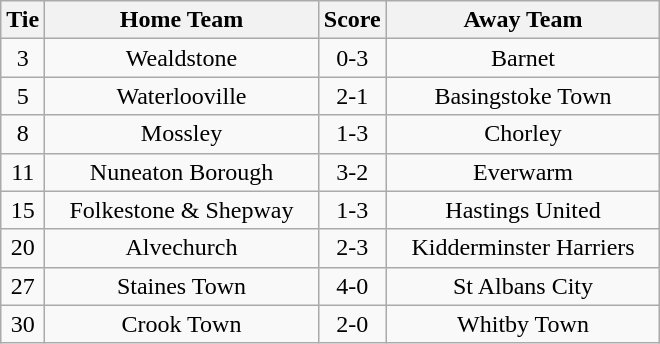<table class="wikitable" style="text-align:center;">
<tr>
<th width=20>Tie</th>
<th width=175>Home Team</th>
<th width=20>Score</th>
<th width=175>Away Team</th>
</tr>
<tr>
<td>3</td>
<td>Wealdstone</td>
<td>0-3</td>
<td>Barnet</td>
</tr>
<tr>
<td>5</td>
<td>Waterlooville</td>
<td>2-1</td>
<td>Basingstoke Town</td>
</tr>
<tr>
<td>8</td>
<td>Mossley</td>
<td>1-3</td>
<td>Chorley</td>
</tr>
<tr>
<td>11</td>
<td>Nuneaton Borough</td>
<td>3-2</td>
<td>Everwarm</td>
</tr>
<tr>
<td>15</td>
<td>Folkestone & Shepway</td>
<td>1-3</td>
<td>Hastings United</td>
</tr>
<tr>
<td>20</td>
<td>Alvechurch</td>
<td>2-3</td>
<td>Kidderminster Harriers</td>
</tr>
<tr>
<td>27</td>
<td>Staines Town</td>
<td>4-0</td>
<td>St Albans City</td>
</tr>
<tr>
<td>30</td>
<td>Crook Town</td>
<td>2-0</td>
<td>Whitby Town</td>
</tr>
</table>
